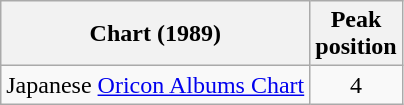<table class="wikitable">
<tr>
<th>Chart (1989)</th>
<th>Peak<br>position</th>
</tr>
<tr>
<td>Japanese <a href='#'>Oricon Albums Chart</a></td>
<td align="center">4</td>
</tr>
</table>
